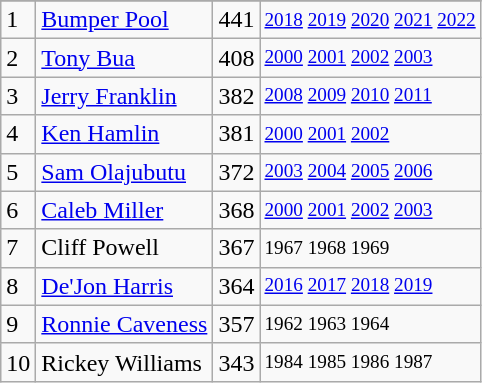<table class="wikitable">
<tr>
</tr>
<tr>
<td>1</td>
<td><a href='#'>Bumper Pool</a></td>
<td>441</td>
<td style="font-size:80%;"><a href='#'>2018</a> <a href='#'>2019</a> <a href='#'>2020</a> <a href='#'>2021</a> <a href='#'>2022</a></td>
</tr>
<tr>
<td>2</td>
<td><a href='#'>Tony Bua</a></td>
<td>408</td>
<td style="font-size:80%;"><a href='#'>2000</a> <a href='#'>2001</a> <a href='#'>2002</a> <a href='#'>2003</a></td>
</tr>
<tr>
<td>3</td>
<td><a href='#'>Jerry Franklin</a></td>
<td>382</td>
<td style="font-size:80%;"><a href='#'>2008</a> <a href='#'>2009</a> <a href='#'>2010</a> <a href='#'>2011</a></td>
</tr>
<tr>
<td>4</td>
<td><a href='#'>Ken Hamlin</a></td>
<td>381</td>
<td style="font-size:80%;"><a href='#'>2000</a> <a href='#'>2001</a> <a href='#'>2002</a></td>
</tr>
<tr>
<td>5</td>
<td><a href='#'>Sam Olajubutu</a></td>
<td>372</td>
<td style="font-size:80%;"><a href='#'>2003</a> <a href='#'>2004</a> <a href='#'>2005</a> <a href='#'>2006</a></td>
</tr>
<tr>
<td>6</td>
<td><a href='#'>Caleb Miller</a></td>
<td>368</td>
<td style="font-size:80%;"><a href='#'>2000</a> <a href='#'>2001</a> <a href='#'>2002</a> <a href='#'>2003</a></td>
</tr>
<tr>
<td>7</td>
<td>Cliff Powell</td>
<td>367</td>
<td style="font-size:80%;">1967 1968 1969</td>
</tr>
<tr>
<td>8</td>
<td><a href='#'>De'Jon Harris</a></td>
<td>364</td>
<td style="font-size:80%;"><a href='#'>2016</a> <a href='#'>2017</a> <a href='#'>2018</a> <a href='#'>2019</a></td>
</tr>
<tr>
<td>9</td>
<td><a href='#'>Ronnie Caveness</a></td>
<td>357</td>
<td style="font-size:80%;">1962 1963 1964</td>
</tr>
<tr>
<td>10</td>
<td>Rickey Williams</td>
<td>343</td>
<td style="font-size:80%;">1984 1985 1986 1987</td>
</tr>
</table>
